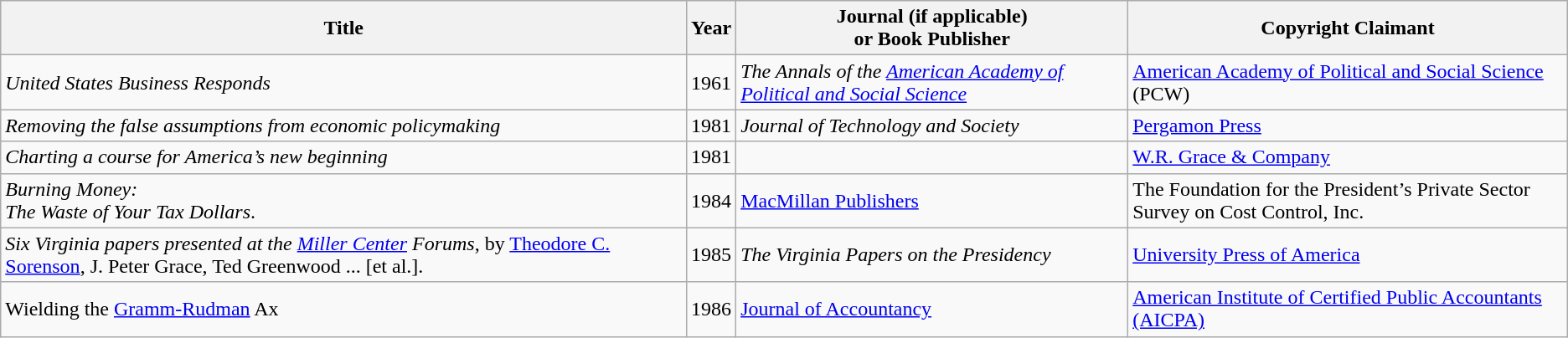<table class="wikitable">
<tr>
<th>Title</th>
<th>Year</th>
<th>Journal (if applicable)<br>or Book Publisher</th>
<th>Copyright Claimant</th>
</tr>
<tr>
<td><em>United States Business Responds</em></td>
<td>1961</td>
<td><em>The Annals of the <a href='#'>American Academy of Political and Social Science</a></em></td>
<td><a href='#'>American Academy of Political and Social Science</a> (PCW)</td>
</tr>
<tr>
<td><em>Removing the false assumptions from economic policymaking</em></td>
<td>1981</td>
<td><em>Journal of Technology and Society</em></td>
<td><a href='#'>Pergamon Press</a></td>
</tr>
<tr>
<td><em>Charting a course for America’s new beginning</em></td>
<td>1981</td>
<td></td>
<td><a href='#'>W.R. Grace & Company</a></td>
</tr>
<tr>
<td><em>Burning Money:</em><br><em>The Waste of Your Tax Dollars</em>.</td>
<td>1984</td>
<td><a href='#'>MacMillan Publishers</a></td>
<td>The Foundation for the President’s Private Sector Survey on Cost Control, Inc.</td>
</tr>
<tr>
<td><em>Six Virginia papers presented at the <a href='#'>Miller Center</a> Forums</em>, by <a href='#'>Theodore C. Sorenson</a>, J. Peter Grace, Ted Greenwood ... [et al.].</td>
<td>1985</td>
<td><em>The Virginia Papers on the Presidency</em></td>
<td><a href='#'>University Press of America</a></td>
</tr>
<tr>
<td>Wielding the <a href='#'>Gramm-Rudman</a> Ax</td>
<td>1986</td>
<td><a href='#'>Journal of Accountancy</a></td>
<td><a href='#'>American Institute of Certified Public Accountants (AICPA)</a></td>
</tr>
</table>
